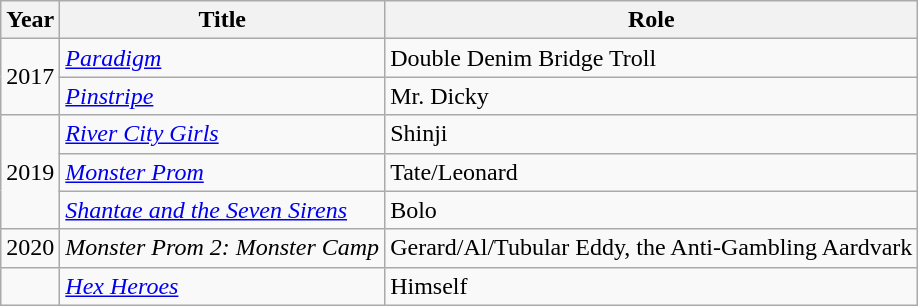<table class="wikitable sortable">
<tr>
<th>Year</th>
<th>Title</th>
<th>Role</th>
</tr>
<tr>
<td rowspan="2">2017</td>
<td><em><a href='#'>Paradigm</a></em></td>
<td>Double Denim Bridge Troll</td>
</tr>
<tr>
<td><em><a href='#'>Pinstripe</a></em></td>
<td>Mr. Dicky</td>
</tr>
<tr>
<td rowspan="3">2019</td>
<td><em><a href='#'>River City Girls</a></em></td>
<td>Shinji</td>
</tr>
<tr>
<td><em><a href='#'>Monster Prom</a></em></td>
<td>Tate/Leonard</td>
</tr>
<tr>
<td><em><a href='#'>Shantae and the Seven Sirens</a></em></td>
<td>Bolo</td>
</tr>
<tr>
<td>2020</td>
<td><em>Monster Prom 2: Monster Camp</em></td>
<td>Gerard/Al/Tubular Eddy, the Anti-Gambling Aardvark</td>
</tr>
<tr>
<td></td>
<td><em><a href='#'>Hex Heroes</a></em></td>
<td>Himself</td>
</tr>
</table>
